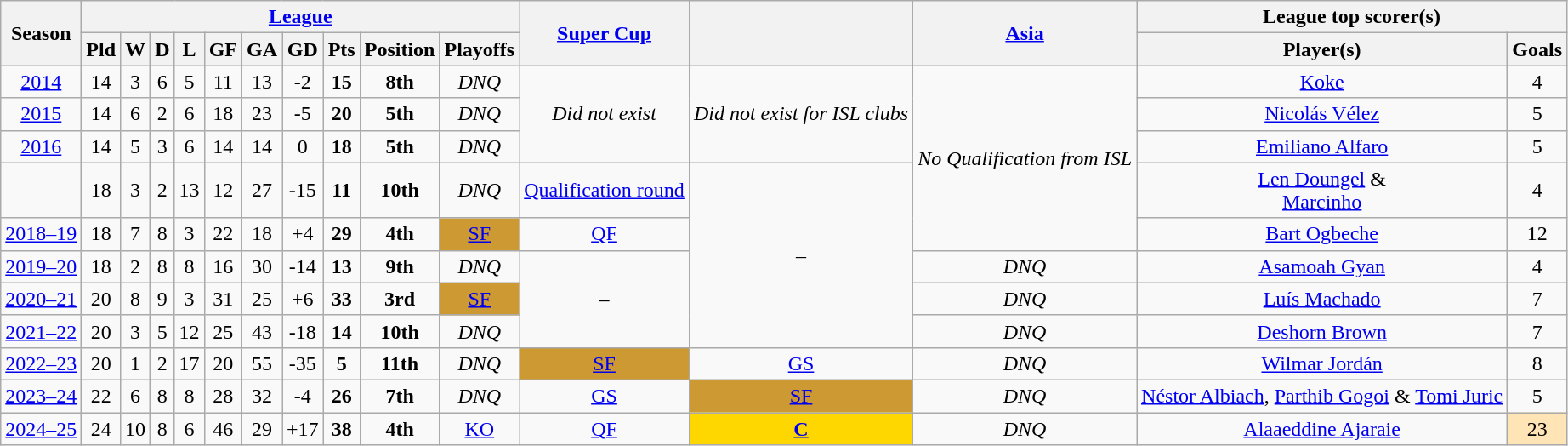<table class="wikitable">
<tr>
<th rowspan="2">Season</th>
<th colspan="10"><a href='#'>League</a></th>
<th rowspan="2"><a href='#'>Super Cup</a></th>
<th rowspan="2"></th>
<th rowspan="2"><a href='#'>Asia</a></th>
<th colspan="2">League top scorer(s)</th>
</tr>
<tr>
<th style="background:; color:;" scope="col">Pld</th>
<th style="background:; color:;" scope="col">W</th>
<th style="background:; color:;" scope="col">D</th>
<th style="background:; color:;" scope="col">L</th>
<th style="background:; color:;" scope="col">GF</th>
<th style="background:; color:;" scope="col">GA</th>
<th style="background:; color:;" scope="col">GD</th>
<th style="background:; color:;" scope="col">Pts</th>
<th style="background:; color:;" scope="col">Position</th>
<th style="background:; color:;" scope="col">Playoffs</th>
<th>Player(s)</th>
<th>Goals</th>
</tr>
<tr>
<td align="center"><a href='#'>2014</a></td>
<td align="center">14</td>
<td align="center">3</td>
<td align="center">6</td>
<td align="center">5</td>
<td align="center">11</td>
<td align="center">13</td>
<td align="center">-2</td>
<td align="center"><strong>15</strong></td>
<td align="center"><strong>8th</strong></td>
<td align="center"><em>DNQ</em></td>
<td rowspan="3" align="center"><em>Did not exist</em></td>
<td rowspan="3" align="center"><em>Did not exist for ISL clubs</em></td>
<td rowspan="5" align="center"><em>No Qualification from ISL</em></td>
<td align="center"> <a href='#'>Koke</a></td>
<td align="center">4</td>
</tr>
<tr>
<td align="center"><a href='#'>2015</a></td>
<td align="center">14</td>
<td align="center">6</td>
<td align="center">2</td>
<td align="center">6</td>
<td align="center">18</td>
<td align="center">23</td>
<td align="center">-5</td>
<td align="center"><strong>20</strong></td>
<td align="center"><strong>5th</strong></td>
<td align="center"><em>DNQ</em></td>
<td align="center"> <a href='#'>Nicolás Vélez</a></td>
<td align="center">5</td>
</tr>
<tr>
<td align="center"><a href='#'>2016</a></td>
<td align="center">14</td>
<td align="center">5</td>
<td align="center">3</td>
<td align="center">6</td>
<td align="center">14</td>
<td align="center">14</td>
<td align="center">0</td>
<td align="center"><strong>18</strong></td>
<td align="center"><strong>5th</strong></td>
<td align="center"><em>DNQ</em></td>
<td align="center"> <a href='#'>Emiliano Alfaro</a></td>
<td align="center">5</td>
</tr>
<tr>
<td align="center"></td>
<td align="center">18</td>
<td align="center">3</td>
<td align="center">2</td>
<td align="center">13</td>
<td align="center">12</td>
<td align="center">27</td>
<td align="center">-15</td>
<td align="center"><strong>11</strong></td>
<td align="center"><strong>10th</strong></td>
<td align="center"><em>DNQ</em></td>
<td align="center"><a href='#'>Qualification round</a></td>
<td rowspan="5" align="center"><em>–</em></td>
<td align="center"> <a href='#'>Len Doungel</a> & <br>  <a href='#'>Marcinho</a></td>
<td align="center">4</td>
</tr>
<tr>
<td align="center"><a href='#'>2018–19</a></td>
<td align="center">18</td>
<td align="center">7</td>
<td align="center">8</td>
<td align="center">3</td>
<td align="center">22</td>
<td align="center">18</td>
<td align="center">+4</td>
<td align="center"><strong>29</strong></td>
<td align="center"><strong>4th</strong></td>
<td align="center" bgcolor="#C93"><a href='#'>SF</a></td>
<td align="center"><a href='#'>QF</a></td>
<td align="center"> <a href='#'>Bart Ogbeche</a></td>
<td align="center">12</td>
</tr>
<tr>
<td align="center"><a href='#'>2019–20</a></td>
<td align="center">18</td>
<td align="center">2</td>
<td align="center">8</td>
<td align="center">8</td>
<td align="center">16</td>
<td align="center">30</td>
<td align="center">-14</td>
<td align="center"><strong>13</strong></td>
<td align="center"><strong>9th</strong></td>
<td align="center"><em>DNQ</em></td>
<td rowspan="3" align="center"><em>–</em></td>
<td align="center"><em>DNQ</em></td>
<td align="center"> <a href='#'>Asamoah Gyan</a></td>
<td align="center">4</td>
</tr>
<tr>
<td align="center"><a href='#'>2020–21</a></td>
<td align="center">20</td>
<td align="center">8</td>
<td align="center">9</td>
<td align="center">3</td>
<td align="center">31</td>
<td align="center">25</td>
<td align="center">+6</td>
<td align="center"><strong>33</strong></td>
<td align="center"><strong>3rd</strong></td>
<td align="center" bgcolor="#C93"><a href='#'>SF</a></td>
<td align="center"><em>DNQ</em></td>
<td align="center"> <a href='#'>Luís Machado</a></td>
<td align="center">7</td>
</tr>
<tr>
<td align="center"><a href='#'>2021–22</a></td>
<td align="center">20</td>
<td align="center">3</td>
<td align="center">5</td>
<td align="center">12</td>
<td align="center">25</td>
<td align="center">43</td>
<td align="center">-18</td>
<td align="center"><strong>14</strong></td>
<td align="center"><strong>10th</strong></td>
<td align="center"><em>DNQ</em></td>
<td align="center"><em>DNQ</em></td>
<td align="center"> <a href='#'>Deshorn Brown</a></td>
<td align="center">7</td>
</tr>
<tr>
<td align="center"><a href='#'>2022–23</a></td>
<td align="center">20</td>
<td align="center">1</td>
<td align="center">2</td>
<td align="center">17</td>
<td align="center">20</td>
<td align="center">55</td>
<td align="center">-35</td>
<td align="center"><strong>5</strong></td>
<td align="center"><strong>11th</strong></td>
<td align="center"><em>DNQ</em></td>
<td align="center" bgcolor="#C93"><a href='#'>SF</a></td>
<td align="center"><a href='#'>GS</a></td>
<td align="center"><em>DNQ</em></td>
<td align="center"> <a href='#'>Wilmar Jordán</a></td>
<td align="center">8</td>
</tr>
<tr>
<td align="center"><a href='#'>2023–24</a></td>
<td align="center">22</td>
<td align="center">6</td>
<td align="center">8</td>
<td align="center">8</td>
<td align="center">28</td>
<td align="center">32</td>
<td align="center">-4</td>
<td align="center"><strong>26</strong></td>
<td align="center"><strong>7th</strong></td>
<td align="center"><em>DNQ</em></td>
<td align="center"><a href='#'>GS</a></td>
<td align="center" bgcolor="#C93"><a href='#'>SF</a></td>
<td align="center"><em>DNQ</em></td>
<td align="center"> <a href='#'>Néstor Albiach</a>,  <a href='#'>Parthib Gogoi</a> &  <a href='#'>Tomi Juric</a></td>
<td align="center">5</td>
</tr>
<tr>
<td align="center"><a href='#'>2024–25</a></td>
<td align="center">24</td>
<td align="center">10</td>
<td align="center">8</td>
<td align="center">6</td>
<td align="center">46</td>
<td align="center">29</td>
<td align="center">+17</td>
<td align="center"><strong>38</strong></td>
<td align="center"><strong>4th</strong></td>
<td align="center"><a href='#'>KO</a></td>
<td align="center"><a href='#'>QF</a></td>
<td align="center" bgcolor="gold"><a href='#'><strong>C</strong></a></td>
<td align="center"><em>DNQ</em></td>
<td align="center"> <a href='#'>Alaaeddine Ajaraie</a></td>
<td align="center" bgcolor=#FFE4B5>23</td>
</tr>
</table>
